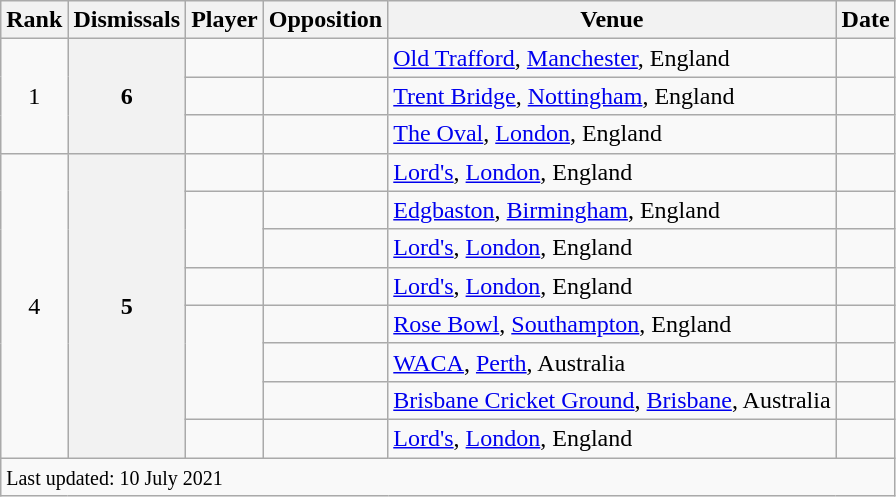<table class="wikitable plainrowheaders sortable">
<tr>
<th scope=col>Rank</th>
<th scope=col>Dismissals</th>
<th scope=col>Player</th>
<th scope=col>Opposition</th>
<th scope=col>Venue</th>
<th scope=col>Date</th>
</tr>
<tr>
<td align=center rowspan=3>1</td>
<th scope=row style=text-align:center; rowspan=3>6</th>
<td></td>
<td></td>
<td><a href='#'>Old Trafford</a>, <a href='#'>Manchester</a>, England</td>
<td></td>
</tr>
<tr>
<td></td>
<td></td>
<td><a href='#'>Trent Bridge</a>, <a href='#'>Nottingham</a>, England</td>
<td></td>
</tr>
<tr>
<td></td>
<td></td>
<td><a href='#'>The Oval</a>, <a href='#'>London</a>, England</td>
<td></td>
</tr>
<tr>
<td align=center rowspan=8>4</td>
<th scope=row style=text-align:center; rowspan=8>5</th>
<td></td>
<td></td>
<td><a href='#'>Lord's</a>, <a href='#'>London</a>, England</td>
<td></td>
</tr>
<tr>
<td rowspan=2></td>
<td></td>
<td><a href='#'>Edgbaston</a>, <a href='#'>Birmingham</a>, England</td>
<td></td>
</tr>
<tr>
<td></td>
<td><a href='#'>Lord's</a>, <a href='#'>London</a>, England</td>
<td></td>
</tr>
<tr>
<td></td>
<td></td>
<td><a href='#'>Lord's</a>, <a href='#'>London</a>, England</td>
<td></td>
</tr>
<tr>
<td rowspan=3></td>
<td></td>
<td><a href='#'>Rose Bowl</a>, <a href='#'>Southampton</a>, England</td>
<td></td>
</tr>
<tr>
<td></td>
<td><a href='#'>WACA</a>, <a href='#'>Perth</a>, Australia</td>
<td></td>
</tr>
<tr>
<td></td>
<td><a href='#'>Brisbane Cricket Ground</a>, <a href='#'>Brisbane</a>, Australia</td>
<td></td>
</tr>
<tr>
<td></td>
<td></td>
<td><a href='#'>Lord's</a>, <a href='#'>London</a>, England</td>
<td></td>
</tr>
<tr class=sortbottom>
<td colspan=6><small>Last updated: 10 July 2021</small></td>
</tr>
</table>
